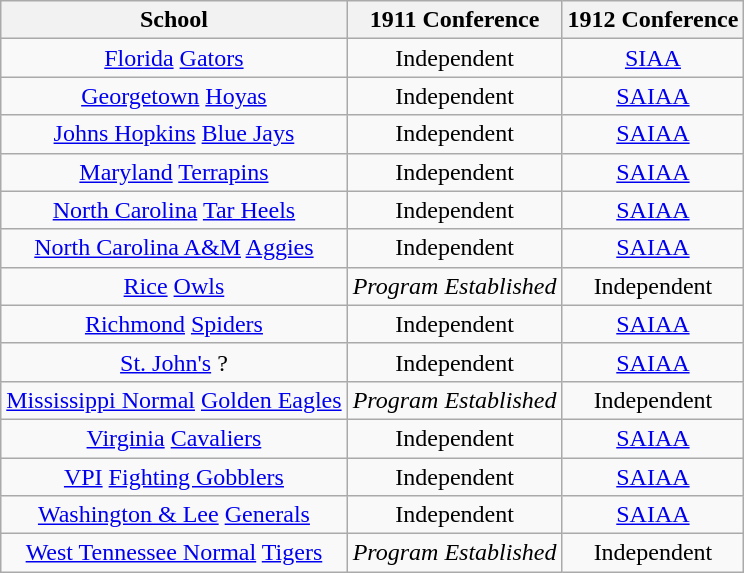<table class="wikitable sortable">
<tr>
<th>School</th>
<th>1911 Conference</th>
<th>1912 Conference</th>
</tr>
<tr style="text-align:center;">
<td><a href='#'>Florida</a> <a href='#'>Gators</a></td>
<td>Independent</td>
<td><a href='#'>SIAA</a></td>
</tr>
<tr style="text-align:center;">
<td><a href='#'>Georgetown</a> <a href='#'>Hoyas</a></td>
<td>Independent</td>
<td><a href='#'>SAIAA</a></td>
</tr>
<tr style="text-align:center;">
<td><a href='#'>Johns Hopkins</a> <a href='#'>Blue Jays</a></td>
<td>Independent</td>
<td><a href='#'>SAIAA</a></td>
</tr>
<tr style="text-align:center;">
<td><a href='#'>Maryland</a> <a href='#'>Terrapins</a></td>
<td>Independent</td>
<td><a href='#'>SAIAA</a></td>
</tr>
<tr style="text-align:center;">
<td><a href='#'>North Carolina</a> <a href='#'>Tar Heels</a></td>
<td>Independent</td>
<td><a href='#'>SAIAA</a></td>
</tr>
<tr style="text-align:center;">
<td><a href='#'>North Carolina A&M</a> <a href='#'>Aggies</a></td>
<td>Independent</td>
<td><a href='#'>SAIAA</a></td>
</tr>
<tr style="text-align:center;">
<td><a href='#'>Rice</a> <a href='#'>Owls</a></td>
<td><em>Program Established</em></td>
<td>Independent</td>
</tr>
<tr style="text-align:center;">
<td><a href='#'>Richmond</a> <a href='#'>Spiders</a></td>
<td>Independent</td>
<td><a href='#'>SAIAA</a></td>
</tr>
<tr style="text-align:center;">
<td><a href='#'>St. John's</a> ?</td>
<td>Independent</td>
<td><a href='#'>SAIAA</a></td>
</tr>
<tr style="text-align:center;">
<td><a href='#'>Mississippi Normal</a> <a href='#'>Golden Eagles</a></td>
<td><em>Program Established</em></td>
<td>Independent</td>
</tr>
<tr style="text-align:center;">
<td><a href='#'>Virginia</a> <a href='#'>Cavaliers</a></td>
<td>Independent</td>
<td><a href='#'>SAIAA</a></td>
</tr>
<tr style="text-align:center;">
<td><a href='#'>VPI</a> <a href='#'>Fighting Gobblers</a></td>
<td>Independent</td>
<td><a href='#'>SAIAA</a></td>
</tr>
<tr style="text-align:center;">
<td><a href='#'>Washington & Lee</a> <a href='#'>Generals</a></td>
<td>Independent</td>
<td><a href='#'>SAIAA</a></td>
</tr>
<tr style="text-align:center;">
<td><a href='#'>West Tennessee Normal</a> <a href='#'>Tigers</a></td>
<td><em>Program Established</em></td>
<td>Independent</td>
</tr>
</table>
